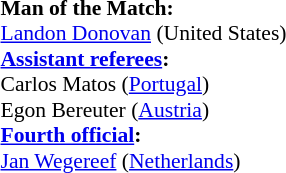<table width=100% style="font-size: 90%">
<tr>
<td><br><strong>Man of the Match:</strong>
<br><a href='#'>Landon Donovan</a> (United States)<br><strong><a href='#'>Assistant referees</a>:</strong>
<br>Carlos Matos (<a href='#'>Portugal</a>)
<br>Egon Bereuter (<a href='#'>Austria</a>)
<br><strong><a href='#'>Fourth official</a>:</strong>
<br><a href='#'>Jan Wegereef</a> (<a href='#'>Netherlands</a>)</td>
</tr>
</table>
